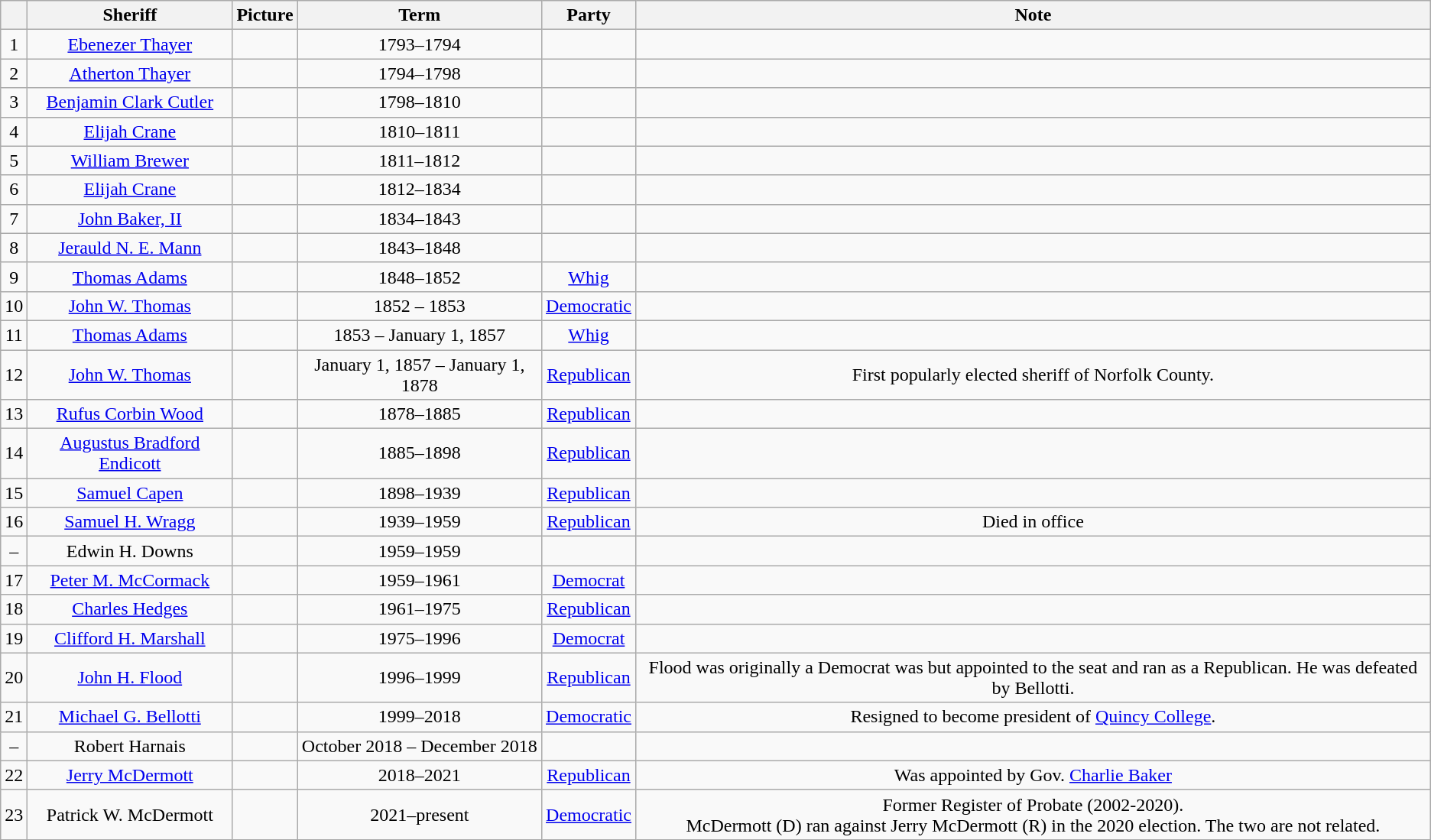<table class=wikitable style="text-align:center">
<tr>
<th></th>
<th>Sheriff</th>
<th>Picture</th>
<th>Term</th>
<th>Party</th>
<th>Note</th>
</tr>
<tr>
<td>1</td>
<td><a href='#'>Ebenezer Thayer</a></td>
<td></td>
<td>1793–1794</td>
<td></td>
<td></td>
</tr>
<tr>
<td>2</td>
<td><a href='#'>Atherton Thayer</a></td>
<td></td>
<td>1794–1798</td>
<td></td>
<td></td>
</tr>
<tr>
<td>3</td>
<td><a href='#'>Benjamin Clark Cutler</a></td>
<td></td>
<td>1798–1810</td>
<td></td>
<td></td>
</tr>
<tr>
<td>4</td>
<td><a href='#'>Elijah Crane</a></td>
<td></td>
<td>1810–1811</td>
<td></td>
<td></td>
</tr>
<tr>
<td>5</td>
<td><a href='#'>William Brewer</a></td>
<td></td>
<td>1811–1812</td>
<td></td>
<td></td>
</tr>
<tr>
<td>6</td>
<td><a href='#'>Elijah Crane</a></td>
<td></td>
<td>1812–1834</td>
<td></td>
<td></td>
</tr>
<tr>
<td>7</td>
<td><a href='#'>John Baker, II</a></td>
<td></td>
<td>1834–1843</td>
<td></td>
<td></td>
</tr>
<tr>
<td>8</td>
<td><a href='#'>Jerauld N. E. Mann</a></td>
<td></td>
<td>1843–1848</td>
<td></td>
<td></td>
</tr>
<tr>
<td>9</td>
<td><a href='#'>Thomas Adams</a></td>
<td></td>
<td>1848–1852</td>
<td><a href='#'>Whig</a></td>
<td></td>
</tr>
<tr>
<td>10</td>
<td><a href='#'>John W. Thomas</a></td>
<td></td>
<td>1852 – 1853</td>
<td><a href='#'>Democratic</a></td>
<td></td>
</tr>
<tr>
<td>11</td>
<td><a href='#'>Thomas Adams</a></td>
<td></td>
<td>1853 – January 1, 1857</td>
<td><a href='#'>Whig</a></td>
<td></td>
</tr>
<tr>
<td>12</td>
<td><a href='#'>John W. Thomas</a></td>
<td></td>
<td>January 1, 1857 – January 1, 1878</td>
<td><a href='#'>Republican</a></td>
<td>First popularly elected sheriff of Norfolk County.</td>
</tr>
<tr>
<td>13</td>
<td><a href='#'>Rufus Corbin Wood</a></td>
<td></td>
<td>1878–1885</td>
<td><a href='#'>Republican</a></td>
<td></td>
</tr>
<tr>
<td>14</td>
<td><a href='#'>Augustus Bradford Endicott</a></td>
<td></td>
<td>1885–1898</td>
<td><a href='#'>Republican</a></td>
<td></td>
</tr>
<tr>
<td>15</td>
<td><a href='#'>Samuel Capen</a></td>
<td></td>
<td>1898–1939</td>
<td><a href='#'>Republican</a></td>
<td></td>
</tr>
<tr>
<td>16</td>
<td><a href='#'>Samuel H. Wragg</a></td>
<td></td>
<td>1939–1959</td>
<td><a href='#'>Republican</a></td>
<td>Died in office</td>
</tr>
<tr>
<td>–</td>
<td>Edwin H. Downs</td>
<td></td>
<td>1959–1959</td>
<td></td>
<td></td>
</tr>
<tr>
<td>17</td>
<td><a href='#'>Peter M. McCormack</a></td>
<td></td>
<td>1959–1961</td>
<td><a href='#'>Democrat</a></td>
<td></td>
</tr>
<tr>
<td>18</td>
<td><a href='#'>Charles Hedges</a></td>
<td></td>
<td>1961–1975</td>
<td><a href='#'>Republican</a></td>
<td></td>
</tr>
<tr>
<td>19</td>
<td><a href='#'>Clifford H. Marshall</a></td>
<td></td>
<td>1975–1996</td>
<td><a href='#'>Democrat</a></td>
<td></td>
</tr>
<tr>
<td>20</td>
<td><a href='#'>John H. Flood</a></td>
<td></td>
<td>1996–1999</td>
<td><a href='#'>Republican</a></td>
<td>Flood was originally a Democrat was but appointed to the seat and ran as a Republican.  He was defeated by Bellotti.</td>
</tr>
<tr>
<td>21</td>
<td><a href='#'>Michael G. Bellotti</a></td>
<td></td>
<td>1999–2018</td>
<td><a href='#'>Democratic</a></td>
<td>Resigned to become president of <a href='#'>Quincy College</a>.</td>
</tr>
<tr>
<td>–</td>
<td>Robert Harnais</td>
<td></td>
<td>October 2018 – December 2018</td>
<td></td>
<td></td>
</tr>
<tr>
<td>22</td>
<td><a href='#'>Jerry McDermott</a></td>
<td></td>
<td>2018–2021</td>
<td><a href='#'>Republican</a></td>
<td>Was appointed by Gov. <a href='#'>Charlie Baker</a></td>
</tr>
<tr>
<td>23</td>
<td>Patrick W. McDermott</td>
<td></td>
<td>2021–present</td>
<td><a href='#'>Democratic</a></td>
<td>Former Register of Probate (2002-2020).<br>McDermott (D) ran against Jerry McDermott (R) in the 2020 election. The two are not related.</td>
</tr>
</table>
